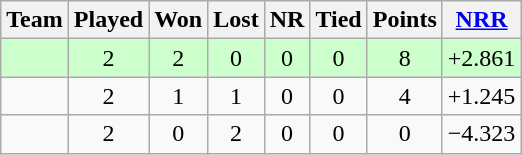<table class="wikitable" style="text-align:center">
<tr>
<th>Team</th>
<th>Played</th>
<th>Won</th>
<th>Lost</th>
<th>NR</th>
<th>Tied</th>
<th>Points</th>
<th><a href='#'>NRR</a></th>
</tr>
<tr style="background:#ccffcc">
<td></td>
<td>2</td>
<td>2</td>
<td>0</td>
<td>0</td>
<td>0</td>
<td>8</td>
<td>+2.861</td>
</tr>
<tr>
<td></td>
<td>2</td>
<td>1</td>
<td>1</td>
<td>0</td>
<td>0</td>
<td>4</td>
<td>+1.245</td>
</tr>
<tr>
<td></td>
<td>2</td>
<td>0</td>
<td>2</td>
<td>0</td>
<td>0</td>
<td>0</td>
<td>−4.323</td>
</tr>
</table>
